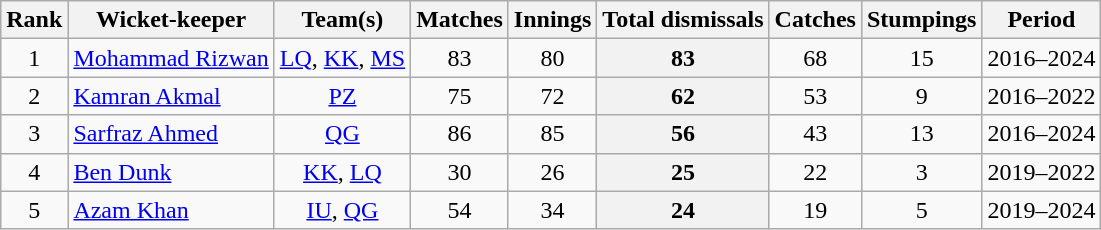<table class="wikitable" style="text-align:center;">
<tr>
<th>Rank</th>
<th>Wicket-keeper</th>
<th>Team(s)</th>
<th>Matches</th>
<th>Innings</th>
<th>Total dismissals</th>
<th>Catches</th>
<th>Stumpings</th>
<th>Period</th>
</tr>
<tr>
<td>1</td>
<td style="text-align:left"><a href='#'>Mohammad Rizwan</a></td>
<td><a href='#'>LQ</a>, <a href='#'>KK</a>, <a href='#'>MS</a></td>
<td>83</td>
<td>80</td>
<th>83</th>
<td>68</td>
<td>15</td>
<td>2016–2024</td>
</tr>
<tr>
<td>2</td>
<td style="text-align:left"><a href='#'>Kamran Akmal</a></td>
<td><a href='#'>PZ</a></td>
<td>75</td>
<td>72</td>
<th>62</th>
<td>53</td>
<td>9</td>
<td>2016–2022</td>
</tr>
<tr>
<td>3</td>
<td style="text-align:left"><a href='#'>Sarfraz Ahmed</a></td>
<td><a href='#'>QG</a></td>
<td>86</td>
<td>85</td>
<th>56</th>
<td>43</td>
<td>13</td>
<td>2016–2024</td>
</tr>
<tr>
<td>4</td>
<td style="text-align:left"><a href='#'>Ben Dunk</a></td>
<td><a href='#'>KK</a>, <a href='#'>LQ</a></td>
<td>30</td>
<td>26</td>
<th>25</th>
<td>22</td>
<td>3</td>
<td>2019–2022</td>
</tr>
<tr>
<td>5</td>
<td style="text-align:left"><a href='#'>Azam Khan</a></td>
<td><a href='#'>IU</a>, <a href='#'>QG</a></td>
<td>54</td>
<td>34</td>
<th>24</th>
<td>19</td>
<td>5</td>
<td>2019–2024</td>
</tr>
</table>
